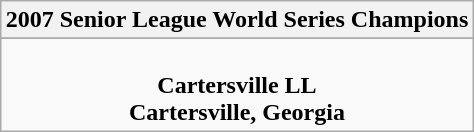<table class="wikitable" style="text-align: center; margin: 0 auto;">
<tr>
<th>2007 Senior League World Series Champions</th>
</tr>
<tr>
</tr>
<tr>
<td><br><strong>Cartersville LL</strong><br> <strong>Cartersville, Georgia</strong></td>
</tr>
</table>
